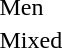<table>
<tr>
<td>Men<br></td>
<td></td>
<td></td>
<td></td>
</tr>
<tr>
<td>Mixed<br></td>
<td></td>
<td></td>
<td></td>
</tr>
</table>
